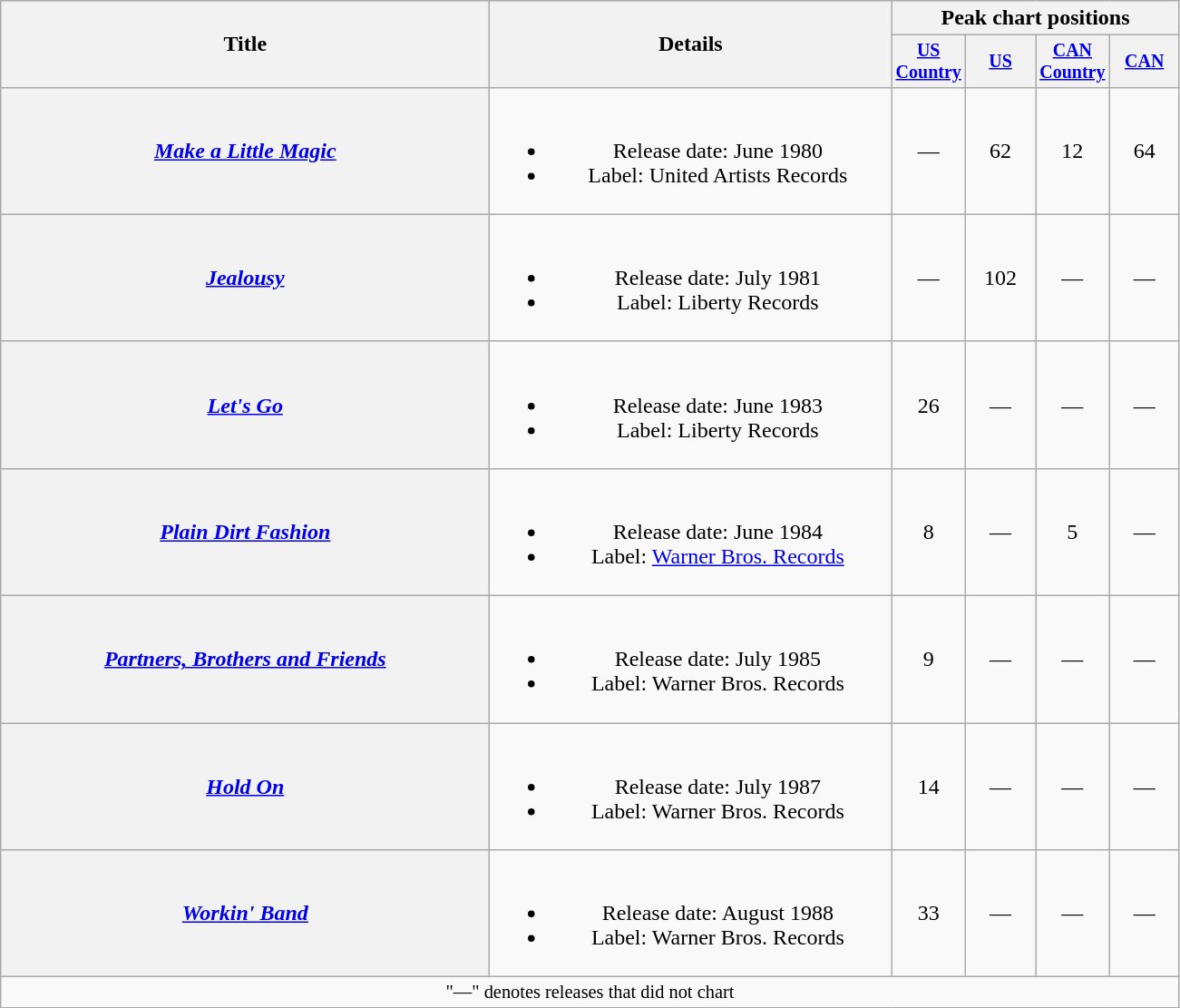<table class="wikitable plainrowheaders" style="text-align:center;">
<tr>
<th rowspan="2" style="width:22em;">Title</th>
<th rowspan="2" style="width:18em;">Details</th>
<th colspan="4">Peak chart positions</th>
</tr>
<tr style="font-size:smaller;">
<th width="45"><a href='#'>US Country</a></th>
<th width="45"><a href='#'>US</a></th>
<th width="45"><a href='#'>CAN Country</a></th>
<th width="45"><a href='#'>CAN</a></th>
</tr>
<tr>
<th scope="row"><em><a href='#'>Make a Little Magic</a></em></th>
<td><br><ul><li>Release date: June 1980</li><li>Label: United Artists Records</li></ul></td>
<td>—</td>
<td>62</td>
<td>12</td>
<td>64</td>
</tr>
<tr>
<th scope="row"><em><a href='#'>Jealousy</a></em></th>
<td><br><ul><li>Release date: July 1981</li><li>Label: Liberty Records</li></ul></td>
<td>—</td>
<td>102</td>
<td>—</td>
<td>—</td>
</tr>
<tr>
<th scope="row"><em><a href='#'>Let's Go</a></em></th>
<td><br><ul><li>Release date: June 1983</li><li>Label: Liberty Records</li></ul></td>
<td>26</td>
<td>—</td>
<td>—</td>
<td>—</td>
</tr>
<tr>
<th scope="row"><em><a href='#'>Plain Dirt Fashion</a></em></th>
<td><br><ul><li>Release date: June 1984</li><li>Label: <a href='#'>Warner Bros. Records</a></li></ul></td>
<td>8</td>
<td>—</td>
<td>5</td>
<td>—</td>
</tr>
<tr>
<th scope="row"><em><a href='#'>Partners, Brothers and Friends</a></em></th>
<td><br><ul><li>Release date: July 1985</li><li>Label: Warner Bros. Records</li></ul></td>
<td>9</td>
<td>—</td>
<td>—</td>
<td>—</td>
</tr>
<tr>
<th scope="row"><em><a href='#'>Hold On</a></em></th>
<td><br><ul><li>Release date: July 1987</li><li>Label: Warner Bros. Records</li></ul></td>
<td>14</td>
<td>—</td>
<td>—</td>
<td>—</td>
</tr>
<tr>
<th scope="row"><em><a href='#'>Workin' Band</a></em></th>
<td><br><ul><li>Release date: August 1988</li><li>Label: Warner Bros. Records</li></ul></td>
<td>33</td>
<td>—</td>
<td>—</td>
<td>—</td>
</tr>
<tr>
<td colspan="6" style="font-size:85%">"—" denotes releases that did not chart</td>
</tr>
</table>
